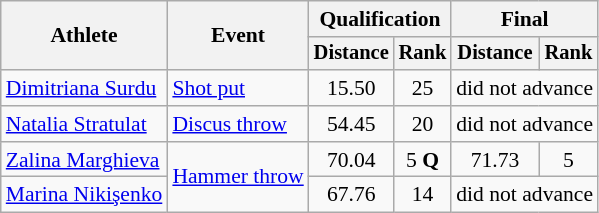<table class="wikitable" style="font-size:90%">
<tr>
<th rowspan=2>Athlete</th>
<th rowspan=2>Event</th>
<th colspan=2>Qualification</th>
<th colspan=2>Final</th>
</tr>
<tr style="font-size:95%">
<th>Distance</th>
<th>Rank</th>
<th>Distance</th>
<th>Rank</th>
</tr>
<tr align=center>
<td align=left><a href='#'>Dimitriana Surdu</a></td>
<td style="text-align:left;"><a href='#'>Shot put</a></td>
<td>15.50</td>
<td>25</td>
<td colspan=2>did not advance</td>
</tr>
<tr align=center>
<td align=left><a href='#'>Natalia Stratulat</a></td>
<td style="text-align:left;"><a href='#'>Discus throw</a></td>
<td>54.45</td>
<td>20</td>
<td colspan=2>did not advance</td>
</tr>
<tr align=center>
<td align=left><a href='#'>Zalina Marghieva</a></td>
<td style="text-align:left;" rowspan=2><a href='#'>Hammer throw</a></td>
<td>70.04</td>
<td>5 <strong>Q</strong></td>
<td>71.73</td>
<td>5</td>
</tr>
<tr align=center>
<td align=left><a href='#'>Marina Nikişenko</a></td>
<td>67.76</td>
<td>14</td>
<td colspan=2>did not advance</td>
</tr>
</table>
